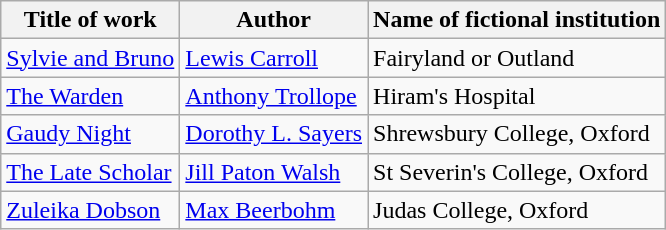<table class="wikitable">
<tr>
<th>Title of work</th>
<th>Author</th>
<th>Name of fictional institution</th>
</tr>
<tr>
<td><a href='#'>Sylvie and Bruno</a></td>
<td><a href='#'>Lewis Carroll</a></td>
<td>Fairyland or Outland</td>
</tr>
<tr>
<td><a href='#'>The Warden</a></td>
<td><a href='#'>Anthony Trollope</a></td>
<td>Hiram's Hospital</td>
</tr>
<tr>
<td><a href='#'>Gaudy Night</a></td>
<td><a href='#'>Dorothy L. Sayers</a></td>
<td>Shrewsbury College, Oxford</td>
</tr>
<tr>
<td><a href='#'>The Late Scholar</a></td>
<td><a href='#'>Jill Paton Walsh</a></td>
<td>St Severin's College, Oxford</td>
</tr>
<tr>
<td><a href='#'>Zuleika Dobson</a></td>
<td><a href='#'>Max Beerbohm</a></td>
<td>Judas College, Oxford</td>
</tr>
</table>
